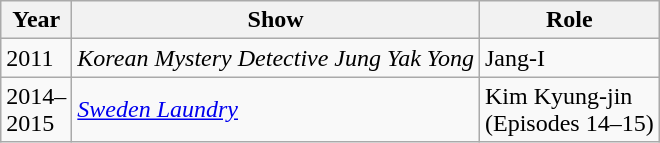<table class="wikitable">
<tr>
<th width=10>Year</th>
<th>Show</th>
<th>Role</th>
</tr>
<tr>
<td>2011</td>
<td><em>Korean Mystery Detective Jung Yak Yong</em></td>
<td>Jang-I</td>
</tr>
<tr>
<td>2014–2015</td>
<td><em><a href='#'>Sweden Laundry</a></em></td>
<td>Kim Kyung-jin<br>(Episodes 14–15)</td>
</tr>
</table>
